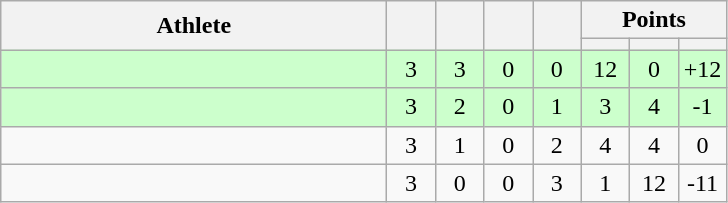<table class="wikitable" style="text-align: center; font-size:100% ">
<tr>
<th rowspan=2 width=250>Athlete</th>
<th rowspan=2 width=25></th>
<th rowspan=2 width=25></th>
<th rowspan=2 width=25></th>
<th rowspan=2 width=25></th>
<th colspan=3>Points</th>
</tr>
<tr>
<th width=25></th>
<th width=25></th>
<th width=25></th>
</tr>
<tr bgcolor="ccffcc">
<td align=left></td>
<td>3</td>
<td>3</td>
<td>0</td>
<td>0</td>
<td>12</td>
<td>0</td>
<td>+12</td>
</tr>
<tr bgcolor="ccffcc">
<td align=left></td>
<td>3</td>
<td>2</td>
<td>0</td>
<td>1</td>
<td>3</td>
<td>4</td>
<td>-1</td>
</tr>
<tr>
<td align=left></td>
<td>3</td>
<td>1</td>
<td>0</td>
<td>2</td>
<td>4</td>
<td>4</td>
<td>0</td>
</tr>
<tr>
<td align=left></td>
<td>3</td>
<td>0</td>
<td>0</td>
<td>3</td>
<td>1</td>
<td>12</td>
<td>-11</td>
</tr>
</table>
